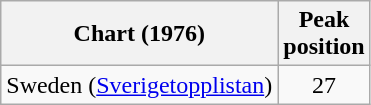<table class="wikitable">
<tr>
<th>Chart (1976)</th>
<th>Peak<br>position</th>
</tr>
<tr>
<td>Sweden (<a href='#'>Sverigetopplistan</a>)</td>
<td align="center">27</td>
</tr>
</table>
